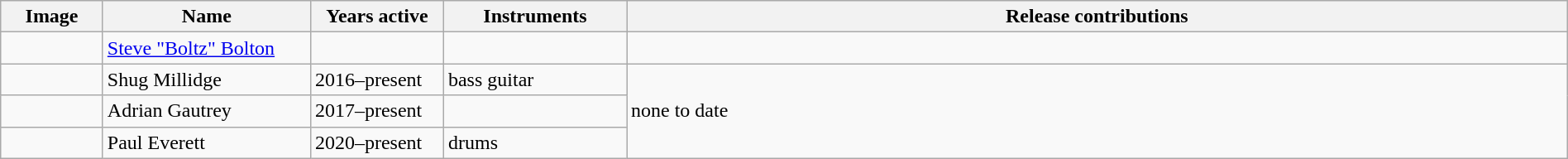<table class="wikitable" border="1" width=100%>
<tr>
<th width="75">Image</th>
<th width="160">Name</th>
<th width="100">Years active</th>
<th width="140">Instruments</th>
<th>Release contributions</th>
</tr>
<tr>
<td></td>
<td><a href='#'>Steve "Boltz" Bolton</a></td>
<td></td>
<td></td>
<td></td>
</tr>
<tr>
<td></td>
<td>Shug Millidge</td>
<td>2016–present</td>
<td>bass guitar</td>
<td rowspan="3">none to date</td>
</tr>
<tr>
<td></td>
<td>Adrian Gautrey</td>
<td>2017–present</td>
<td></td>
</tr>
<tr>
<td></td>
<td>Paul Everett</td>
<td>2020–present</td>
<td>drums</td>
</tr>
</table>
